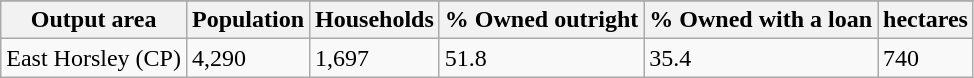<table class="wikitable">
<tr>
</tr>
<tr>
<th>Output area</th>
<th>Population</th>
<th>Households</th>
<th>% Owned outright</th>
<th>% Owned with a loan</th>
<th>hectares</th>
</tr>
<tr>
<td>East Horsley (CP)</td>
<td>4,290</td>
<td>1,697</td>
<td>51.8</td>
<td>35.4</td>
<td>740</td>
</tr>
</table>
